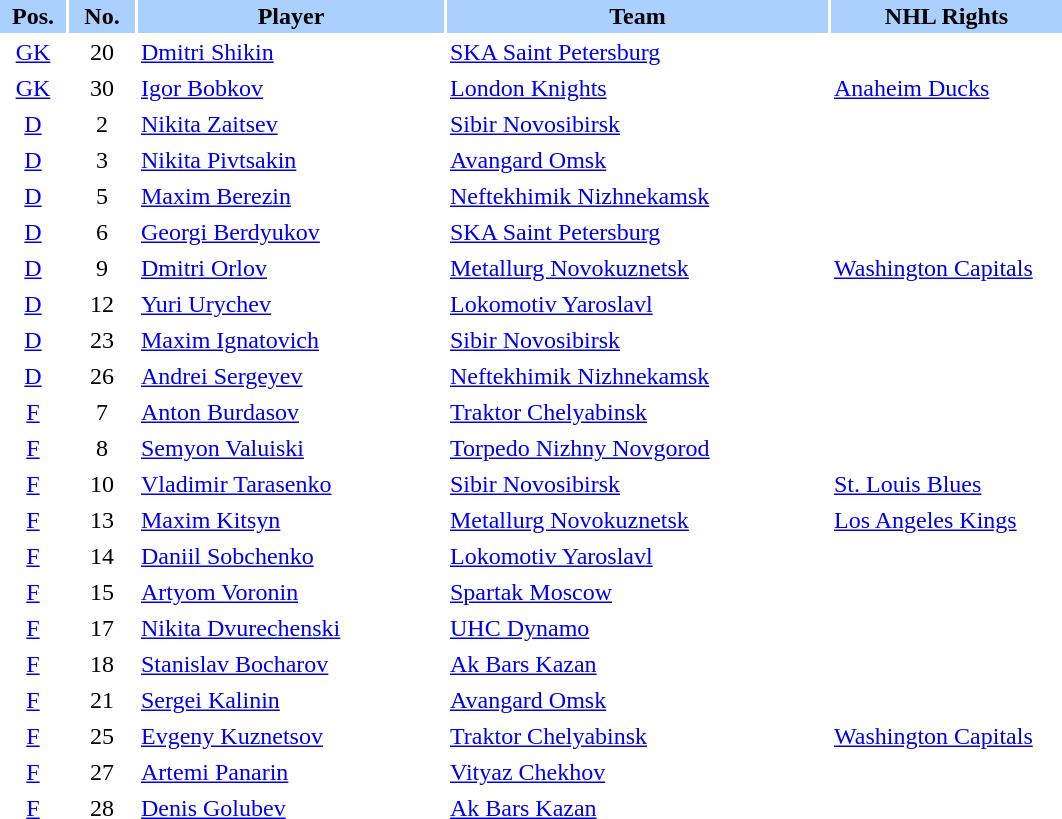<table border="0" cellspacing="2" cellpadding="2">
<tr bgcolor=AAD0FF>
<th width=40>Pos.</th>
<th width=40>No.</th>
<th width=200>Player</th>
<th width=250>Team</th>
<th width=150>NHL Rights</th>
</tr>
<tr>
<td style="text-align:center;"><a href='#'>GK</a></td>
<td style="text-align:center;">20</td>
<td><a href='#'>Dmitri Shikin</a></td>
<td> <a href='#'>SKA Saint Petersburg</a></td>
<td></td>
</tr>
<tr>
<td style="text-align:center;"><a href='#'>GK</a></td>
<td style="text-align:center;">30</td>
<td><a href='#'>Igor Bobkov</a></td>
<td> <a href='#'>London Knights</a></td>
<td><a href='#'>Anaheim Ducks</a></td>
</tr>
<tr>
<td style="text-align:center;"><a href='#'>D</a></td>
<td style="text-align:center;">2</td>
<td><a href='#'>Nikita Zaitsev</a></td>
<td> <a href='#'>Sibir Novosibirsk</a></td>
<td></td>
</tr>
<tr>
<td style="text-align:center;"><a href='#'>D</a></td>
<td style="text-align:center;">3</td>
<td><a href='#'>Nikita Pivtsakin</a></td>
<td> <a href='#'>Avangard Omsk</a></td>
<td></td>
</tr>
<tr>
<td style="text-align:center;"><a href='#'>D</a></td>
<td style="text-align:center;">5</td>
<td><a href='#'>Maxim Berezin</a></td>
<td> <a href='#'>Neftekhimik Nizhnekamsk</a></td>
<td></td>
</tr>
<tr>
<td style="text-align:center;"><a href='#'>D</a></td>
<td style="text-align:center;">6</td>
<td><a href='#'>Georgi Berdyukov</a></td>
<td> <a href='#'>SKA Saint Petersburg</a></td>
<td></td>
</tr>
<tr>
<td style="text-align:center;"><a href='#'>D</a></td>
<td style="text-align:center;">9</td>
<td><a href='#'>Dmitri Orlov</a></td>
<td> <a href='#'>Metallurg Novokuznetsk</a></td>
<td><a href='#'>Washington Capitals</a></td>
</tr>
<tr>
<td style="text-align:center;"><a href='#'>D</a></td>
<td style="text-align:center;">12</td>
<td><a href='#'>Yuri Urychev</a></td>
<td> <a href='#'>Lokomotiv Yaroslavl</a></td>
<td></td>
</tr>
<tr>
<td style="text-align:center;"><a href='#'>D</a></td>
<td style="text-align:center;">23</td>
<td><a href='#'>Maxim Ignatovich</a></td>
<td> <a href='#'>Sibir Novosibirsk</a></td>
<td></td>
</tr>
<tr>
<td style="text-align:center;"><a href='#'>D</a></td>
<td style="text-align:center;">26</td>
<td><a href='#'>Andrei Sergeyev</a></td>
<td> <a href='#'>Neftekhimik Nizhnekamsk</a></td>
<td></td>
</tr>
<tr>
<td style="text-align:center;"><a href='#'>F</a></td>
<td style="text-align:center;">7</td>
<td><a href='#'>Anton Burdasov</a></td>
<td> <a href='#'>Traktor Chelyabinsk</a></td>
<td></td>
</tr>
<tr>
<td style="text-align:center;"><a href='#'>F</a></td>
<td style="text-align:center;">8</td>
<td><a href='#'>Semyon Valuiski</a></td>
<td> <a href='#'>Torpedo Nizhny Novgorod</a></td>
<td></td>
</tr>
<tr>
<td style="text-align:center;"><a href='#'>F</a></td>
<td style="text-align:center;">10</td>
<td><a href='#'>Vladimir Tarasenko</a></td>
<td> <a href='#'>Sibir Novosibirsk</a></td>
<td><a href='#'>St. Louis Blues</a></td>
</tr>
<tr>
<td style="text-align:center;"><a href='#'>F</a></td>
<td style="text-align:center;">13</td>
<td><a href='#'>Maxim Kitsyn</a></td>
<td> <a href='#'>Metallurg Novokuznetsk</a></td>
<td><a href='#'>Los Angeles Kings</a></td>
</tr>
<tr>
<td style="text-align:center;"><a href='#'>F</a></td>
<td style="text-align:center;">14</td>
<td><a href='#'>Daniil Sobchenko</a></td>
<td> <a href='#'>Lokomotiv Yaroslavl</a></td>
<td></td>
</tr>
<tr>
<td style="text-align:center;"><a href='#'>F</a></td>
<td style="text-align:center;">15</td>
<td><a href='#'>Artyom Voronin</a></td>
<td> <a href='#'>Spartak Moscow</a></td>
<td></td>
</tr>
<tr>
<td style="text-align:center;"><a href='#'>F</a></td>
<td style="text-align:center;">17</td>
<td><a href='#'>Nikita Dvurechenski</a></td>
<td> <a href='#'>UHC Dynamo</a></td>
<td></td>
</tr>
<tr>
<td style="text-align:center;"><a href='#'>F</a></td>
<td style="text-align:center;">18</td>
<td><a href='#'>Stanislav Bocharov</a></td>
<td> <a href='#'>Ak Bars Kazan</a></td>
<td></td>
</tr>
<tr>
<td style="text-align:center;"><a href='#'>F</a></td>
<td style="text-align:center;">21</td>
<td><a href='#'>Sergei Kalinin</a></td>
<td> <a href='#'>Avangard Omsk</a></td>
<td></td>
</tr>
<tr>
<td style="text-align:center;"><a href='#'>F</a></td>
<td style="text-align:center;">25</td>
<td><a href='#'>Evgeny Kuznetsov</a></td>
<td> <a href='#'>Traktor Chelyabinsk</a></td>
<td><a href='#'>Washington Capitals</a></td>
</tr>
<tr>
<td style="text-align:center;"><a href='#'>F</a></td>
<td style="text-align:center;">27</td>
<td><a href='#'>Artemi Panarin</a></td>
<td> <a href='#'>Vityaz Chekhov</a></td>
<td></td>
</tr>
<tr>
<td style="text-align:center;"><a href='#'>F</a></td>
<td style="text-align:center;">28</td>
<td><a href='#'>Denis Golubev</a></td>
<td> <a href='#'>Ak Bars Kazan</a></td>
<td></td>
</tr>
</table>
